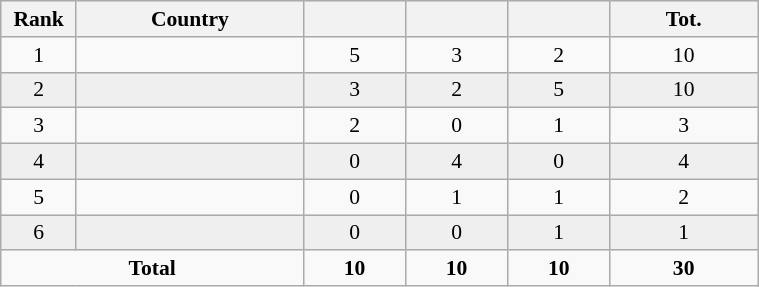<table class=wikitable width=40% cellspacing="1" cellpadding="3" style="border:1px solid #AAAAAA;font-size:90%; text-align:center">
<tr bgcolor="#EFEFEF">
<th width=10%>Rank</th>
<th width=30%>Country</th>
<th></th>
<th></th>
<th></th>
<th>Tot.</th>
</tr>
<tr>
<td>1</td>
<td align=left></td>
<td>5</td>
<td>3</td>
<td>2</td>
<td>10</td>
</tr>
<tr bgcolor="#efefef">
<td>2</td>
<td align=left></td>
<td>3</td>
<td>2</td>
<td>5</td>
<td>10</td>
</tr>
<tr>
<td>3</td>
<td align=left></td>
<td>2</td>
<td>0</td>
<td>1</td>
<td>3</td>
</tr>
<tr bgcolor="#efefef">
<td>4</td>
<td align=left></td>
<td>0</td>
<td>4</td>
<td>0</td>
<td>4</td>
</tr>
<tr>
<td>5</td>
<td align=left></td>
<td>0</td>
<td>1</td>
<td>1</td>
<td>2</td>
</tr>
<tr bgcolor="#efefef">
<td>6</td>
<td align=left></td>
<td>0</td>
<td>0</td>
<td>1</td>
<td>1</td>
</tr>
<tr>
<td colspan=2><strong>Total</strong></td>
<td><strong>10</strong></td>
<td><strong>10</strong></td>
<td><strong>10</strong></td>
<td><strong>30</strong></td>
</tr>
</table>
